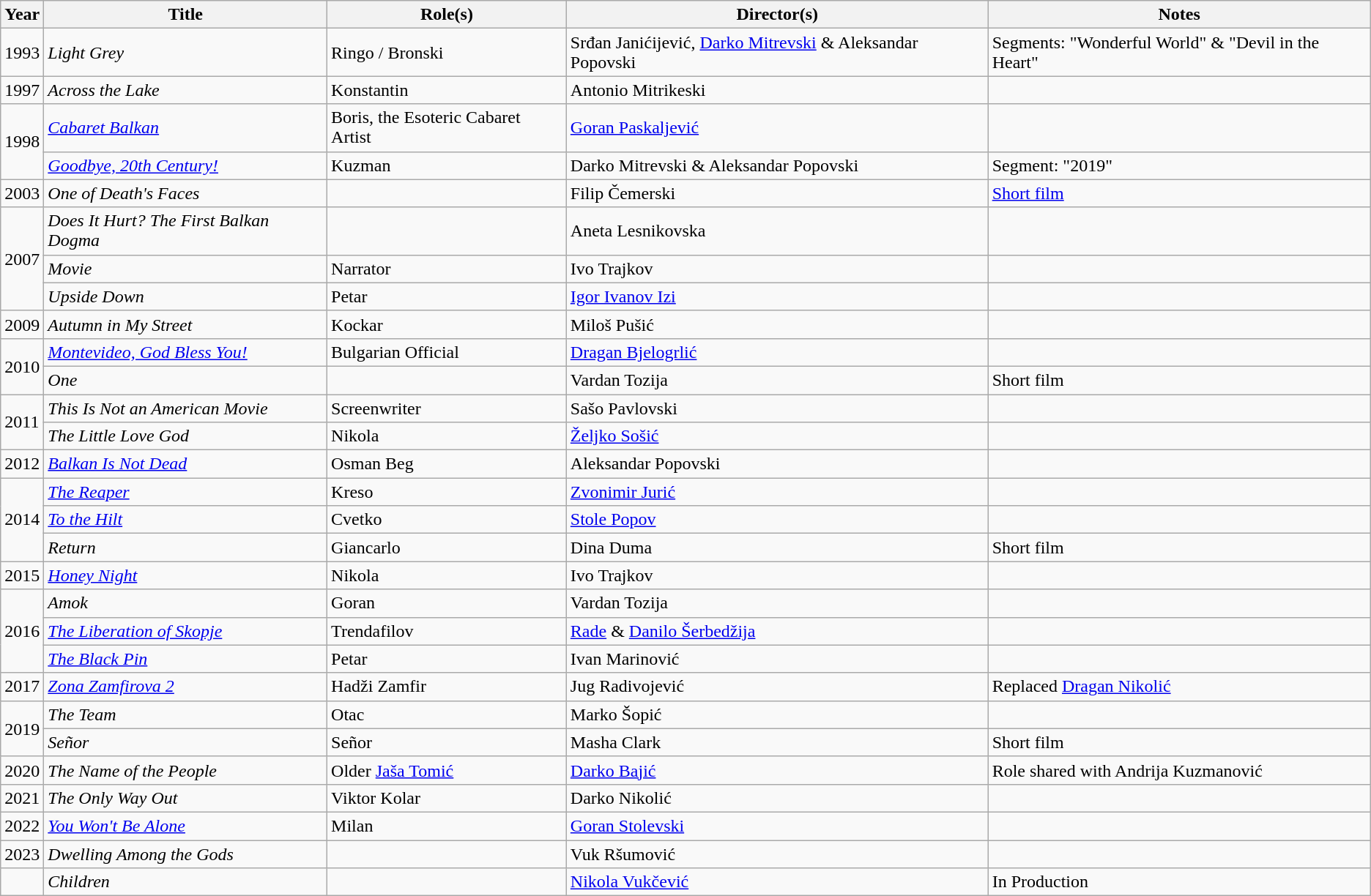<table class="wikitable sortable">
<tr>
<th>Year</th>
<th>Title</th>
<th>Role(s)</th>
<th>Director(s)</th>
<th class="unsortable">Notes</th>
</tr>
<tr>
<td>1993</td>
<td><em>Light Grey</em></td>
<td>Ringo / Bronski</td>
<td>Srđan Janićijević, <a href='#'>Darko Mitrevski</a> & Aleksandar Popovski</td>
<td>Segments: "Wonderful World" & "Devil in the Heart"</td>
</tr>
<tr>
<td>1997</td>
<td><em>Across the Lake</em></td>
<td>Konstantin</td>
<td>Antonio Mitrikeski</td>
<td></td>
</tr>
<tr>
<td rowspan=2>1998</td>
<td><em><a href='#'>Cabaret Balkan</a></em></td>
<td>Boris, the Esoteric Cabaret Artist</td>
<td><a href='#'>Goran Paskaljević</a></td>
<td></td>
</tr>
<tr>
<td><em><a href='#'>Goodbye, 20th Century!</a></em></td>
<td>Kuzman</td>
<td>Darko Mitrevski & Aleksandar Popovski</td>
<td>Segment: "2019"</td>
</tr>
<tr>
<td>2003</td>
<td><em>One of Death's Faces</em></td>
<td></td>
<td>Filip Čemerski</td>
<td><a href='#'>Short film</a></td>
</tr>
<tr>
<td rowspan=3>2007</td>
<td><em>Does It Hurt? The First Balkan Dogma</em></td>
<td></td>
<td>Aneta Lesnikovska</td>
<td></td>
</tr>
<tr>
<td><em>Movie</em></td>
<td>Narrator</td>
<td>Ivo Trajkov</td>
<td></td>
</tr>
<tr>
<td><em>Upside Down</em></td>
<td>Petar</td>
<td><a href='#'>Igor Ivanov Izi</a></td>
<td></td>
</tr>
<tr>
<td>2009</td>
<td><em>Autumn in My Street</em></td>
<td>Kockar</td>
<td>Miloš Pušić</td>
<td></td>
</tr>
<tr>
<td rowspan=2>2010</td>
<td><em><a href='#'>Montevideo, God Bless You!</a></em></td>
<td>Bulgarian Official</td>
<td><a href='#'>Dragan Bjelogrlić</a></td>
<td></td>
</tr>
<tr>
<td><em>One</em></td>
<td></td>
<td>Vardan Tozija</td>
<td>Short film</td>
</tr>
<tr>
<td rowspan=2>2011</td>
<td><em>This Is Not an American Movie</em></td>
<td>Screenwriter</td>
<td>Sašo Pavlovski</td>
<td></td>
</tr>
<tr>
<td><em>The Little Love God</em></td>
<td>Nikola</td>
<td><a href='#'>Željko Sošić</a></td>
<td></td>
</tr>
<tr>
<td>2012</td>
<td><em><a href='#'>Balkan Is Not Dead</a></em></td>
<td>Osman Beg</td>
<td>Aleksandar Popovski</td>
<td></td>
</tr>
<tr>
<td rowspan=3>2014</td>
<td><em><a href='#'>The Reaper</a></em></td>
<td>Kreso</td>
<td><a href='#'>Zvonimir Jurić</a></td>
<td></td>
</tr>
<tr>
<td><em><a href='#'>To the Hilt</a></em></td>
<td>Cvetko</td>
<td><a href='#'>Stole Popov</a></td>
<td></td>
</tr>
<tr>
<td><em>Return</em></td>
<td>Giancarlo</td>
<td>Dina Duma</td>
<td>Short film</td>
</tr>
<tr>
<td>2015</td>
<td><em><a href='#'>Honey Night</a></em></td>
<td>Nikola</td>
<td>Ivo Trajkov</td>
<td></td>
</tr>
<tr>
<td rowspan=3>2016</td>
<td><em>Amok</em></td>
<td>Goran</td>
<td>Vardan Tozija</td>
<td></td>
</tr>
<tr>
<td><em><a href='#'>The Liberation of Skopje</a></em></td>
<td>Trendafilov</td>
<td><a href='#'>Rade</a> & <a href='#'>Danilo Šerbedžija</a></td>
<td></td>
</tr>
<tr>
<td><em><a href='#'>The Black Pin</a></em></td>
<td>Petar</td>
<td>Ivan Marinović</td>
<td></td>
</tr>
<tr>
<td>2017</td>
<td><em><a href='#'>Zona Zamfirova 2</a></em></td>
<td>Hadži Zamfir</td>
<td>Jug Radivojević</td>
<td>Replaced <a href='#'>Dragan Nikolić</a></td>
</tr>
<tr>
<td rowspan=2>2019</td>
<td><em>The Team</em></td>
<td>Otac</td>
<td>Marko Šopić</td>
<td></td>
</tr>
<tr>
<td><em>Señor</em></td>
<td>Señor</td>
<td>Masha Clark</td>
<td>Short film</td>
</tr>
<tr>
<td>2020</td>
<td><em>The Name of the People</em></td>
<td>Older <a href='#'>Jaša Tomić</a></td>
<td><a href='#'>Darko Bajić</a></td>
<td>Role shared with Andrija Kuzmanović</td>
</tr>
<tr>
<td>2021</td>
<td><em>The Only Way Out</em></td>
<td>Viktor Kolar</td>
<td>Darko Nikolić</td>
<td></td>
</tr>
<tr>
<td>2022</td>
<td><em><a href='#'>You Won't Be Alone</a></em></td>
<td>Milan</td>
<td><a href='#'>Goran Stolevski</a></td>
<td></td>
</tr>
<tr>
<td>2023</td>
<td><em>Dwelling Among the Gods</em></td>
<td></td>
<td>Vuk Ršumović</td>
<td></td>
</tr>
<tr>
<td></td>
<td><em>Children</em></td>
<td></td>
<td><a href='#'>Nikola Vukčević</a></td>
<td>In Production</td>
</tr>
</table>
